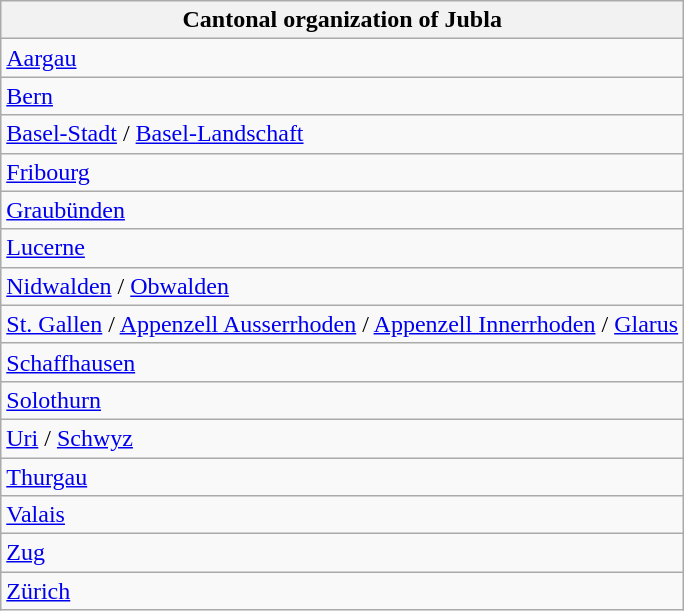<table class="wikitable sortable">
<tr>
<th>Cantonal organization of Jubla</th>
</tr>
<tr>
<td><a href='#'>Aargau</a></td>
</tr>
<tr>
<td><a href='#'>Bern</a></td>
</tr>
<tr>
<td><a href='#'>Basel-Stadt</a> / <a href='#'>Basel-Landschaft</a></td>
</tr>
<tr>
<td><a href='#'>Fribourg</a></td>
</tr>
<tr>
<td><a href='#'>Graubünden</a></td>
</tr>
<tr>
<td><a href='#'>Lucerne</a></td>
</tr>
<tr>
<td><a href='#'>Nidwalden</a> / <a href='#'>Obwalden</a></td>
</tr>
<tr>
<td><a href='#'>St. Gallen</a> / <a href='#'>Appenzell Ausserrhoden</a> / <a href='#'>Appenzell Innerrhoden</a> / <a href='#'>Glarus</a></td>
</tr>
<tr>
<td><a href='#'>Schaffhausen</a></td>
</tr>
<tr>
<td><a href='#'>Solothurn</a></td>
</tr>
<tr>
<td><a href='#'>Uri</a> / <a href='#'>Schwyz</a></td>
</tr>
<tr>
<td><a href='#'>Thurgau</a></td>
</tr>
<tr>
<td><a href='#'>Valais</a></td>
</tr>
<tr>
<td><a href='#'>Zug</a></td>
</tr>
<tr>
<td><a href='#'>Zürich</a></td>
</tr>
</table>
